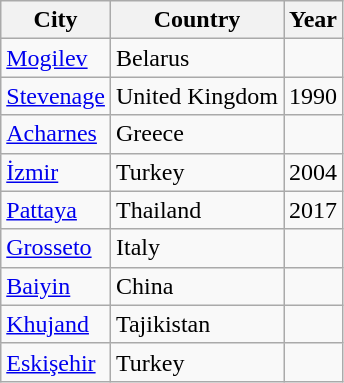<table class="wikitable sortable">
<tr>
<th>City</th>
<th>Country</th>
<th>Year</th>
</tr>
<tr>
<td><a href='#'>Mogilev</a></td>
<td> Belarus</td>
<td></td>
</tr>
<tr>
<td><a href='#'>Stevenage</a></td>
<td> United Kingdom</td>
<td>1990</td>
</tr>
<tr>
<td><a href='#'>Acharnes</a></td>
<td> Greece</td>
<td></td>
</tr>
<tr>
<td><a href='#'>İzmir</a></td>
<td> Turkey</td>
<td>2004</td>
</tr>
<tr>
<td><a href='#'>Pattaya</a></td>
<td> Thailand</td>
<td>2017</td>
</tr>
<tr>
<td><a href='#'>Grosseto</a></td>
<td> Italy</td>
<td></td>
</tr>
<tr>
<td><a href='#'>Baiyin</a></td>
<td> China</td>
<td></td>
</tr>
<tr>
<td><a href='#'>Khujand</a></td>
<td> Tajikistan</td>
<td></td>
</tr>
<tr>
<td><a href='#'>Eskişehir</a></td>
<td> Turkey</td>
<td></td>
</tr>
</table>
